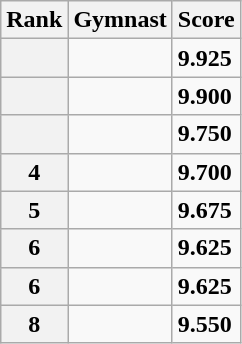<table class="wikitable sortable">
<tr>
<th scope="col">Rank</th>
<th scope="col">Gymnast</th>
<th scope="col">Score</th>
</tr>
<tr>
<th scope="row"></th>
<td></td>
<td><strong>9.925</strong></td>
</tr>
<tr>
<th scope="row"></th>
<td></td>
<td><strong>9.900</strong></td>
</tr>
<tr>
<th scope="row"></th>
<td></td>
<td><strong>9.750</strong></td>
</tr>
<tr>
<th scope="row">4</th>
<td></td>
<td><strong>9.700</strong></td>
</tr>
<tr>
<th scope="row">5</th>
<td></td>
<td><strong>9.675</strong></td>
</tr>
<tr>
<th scope="row">6</th>
<td></td>
<td><strong>9.625</strong></td>
</tr>
<tr>
<th scope="row">6</th>
<td></td>
<td><strong>9.625</strong></td>
</tr>
<tr>
<th scope="row">8</th>
<td></td>
<td><strong>9.550</strong></td>
</tr>
</table>
